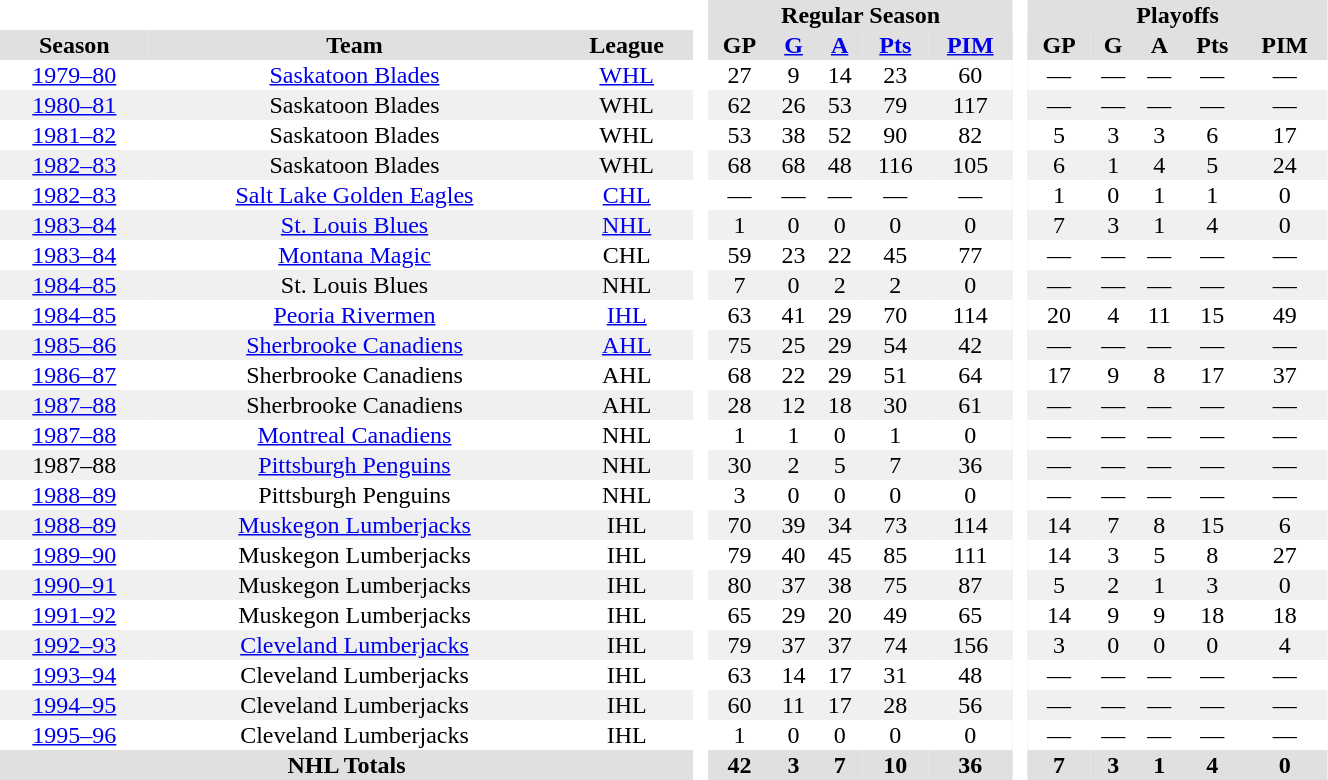<table border="0" cellpadding="1" cellspacing="0" style="text-align:center; width:70%">
<tr bgcolor="#e0e0e0">
<th colspan="3"  bgcolor="#ffffff"> </th>
<th rowspan="99" bgcolor="#ffffff"> </th>
<th colspan="5">Regular Season</th>
<th rowspan="99" bgcolor="#ffffff"> </th>
<th colspan="5">Playoffs</th>
</tr>
<tr bgcolor="#e0e0e0">
<th>Season</th>
<th>Team</th>
<th>League</th>
<th>GP</th>
<th><a href='#'>G</a></th>
<th><a href='#'>A</a></th>
<th><a href='#'>Pts</a></th>
<th><a href='#'>PIM</a></th>
<th>GP</th>
<th>G</th>
<th>A</th>
<th>Pts</th>
<th>PIM</th>
</tr>
<tr>
<td><a href='#'>1979–80</a></td>
<td><a href='#'>Saskatoon Blades</a></td>
<td><a href='#'>WHL</a></td>
<td>27</td>
<td>9</td>
<td>14</td>
<td>23</td>
<td>60</td>
<td>—</td>
<td>—</td>
<td>—</td>
<td>—</td>
<td>—</td>
</tr>
<tr bgcolor="#f0f0f0">
<td><a href='#'>1980–81</a></td>
<td>Saskatoon Blades</td>
<td>WHL</td>
<td>62</td>
<td>26</td>
<td>53</td>
<td>79</td>
<td>117</td>
<td>—</td>
<td>—</td>
<td>—</td>
<td>—</td>
<td>—</td>
</tr>
<tr>
<td><a href='#'>1981–82</a></td>
<td>Saskatoon Blades</td>
<td>WHL</td>
<td>53</td>
<td>38</td>
<td>52</td>
<td>90</td>
<td>82</td>
<td>5</td>
<td>3</td>
<td>3</td>
<td>6</td>
<td>17</td>
</tr>
<tr bgcolor="#f0f0f0">
<td><a href='#'>1982–83</a></td>
<td>Saskatoon Blades</td>
<td>WHL</td>
<td>68</td>
<td>68</td>
<td>48</td>
<td>116</td>
<td>105</td>
<td>6</td>
<td>1</td>
<td>4</td>
<td>5</td>
<td>24</td>
</tr>
<tr>
<td><a href='#'>1982–83</a></td>
<td><a href='#'>Salt Lake Golden Eagles</a></td>
<td><a href='#'>CHL</a></td>
<td>—</td>
<td>—</td>
<td>—</td>
<td>—</td>
<td>—</td>
<td>1</td>
<td>0</td>
<td>1</td>
<td>1</td>
<td>0</td>
</tr>
<tr bgcolor="#f0f0f0">
<td><a href='#'>1983–84</a></td>
<td><a href='#'>St. Louis Blues</a></td>
<td><a href='#'>NHL</a></td>
<td>1</td>
<td>0</td>
<td>0</td>
<td>0</td>
<td>0</td>
<td>7</td>
<td>3</td>
<td>1</td>
<td>4</td>
<td>0</td>
</tr>
<tr>
<td><a href='#'>1983–84</a></td>
<td><a href='#'>Montana Magic</a></td>
<td>CHL</td>
<td>59</td>
<td>23</td>
<td>22</td>
<td>45</td>
<td>77</td>
<td>—</td>
<td>—</td>
<td>—</td>
<td>—</td>
<td>—</td>
</tr>
<tr bgcolor="#f0f0f0">
<td><a href='#'>1984–85</a></td>
<td>St. Louis Blues</td>
<td>NHL</td>
<td>7</td>
<td>0</td>
<td>2</td>
<td>2</td>
<td>0</td>
<td>—</td>
<td>—</td>
<td>—</td>
<td>—</td>
<td>—</td>
</tr>
<tr>
<td><a href='#'>1984–85</a></td>
<td><a href='#'>Peoria Rivermen</a></td>
<td><a href='#'>IHL</a></td>
<td>63</td>
<td>41</td>
<td>29</td>
<td>70</td>
<td>114</td>
<td>20</td>
<td>4</td>
<td>11</td>
<td>15</td>
<td>49</td>
</tr>
<tr bgcolor="#f0f0f0">
<td><a href='#'>1985–86</a></td>
<td><a href='#'>Sherbrooke Canadiens</a></td>
<td><a href='#'>AHL</a></td>
<td>75</td>
<td>25</td>
<td>29</td>
<td>54</td>
<td>42</td>
<td>—</td>
<td>—</td>
<td>—</td>
<td>—</td>
<td>—</td>
</tr>
<tr>
<td><a href='#'>1986–87</a></td>
<td>Sherbrooke Canadiens</td>
<td>AHL</td>
<td>68</td>
<td>22</td>
<td>29</td>
<td>51</td>
<td>64</td>
<td>17</td>
<td>9</td>
<td>8</td>
<td>17</td>
<td>37</td>
</tr>
<tr bgcolor="#f0f0f0">
<td><a href='#'>1987–88</a></td>
<td>Sherbrooke Canadiens</td>
<td>AHL</td>
<td>28</td>
<td>12</td>
<td>18</td>
<td>30</td>
<td>61</td>
<td>—</td>
<td>—</td>
<td>—</td>
<td>—</td>
<td>—</td>
</tr>
<tr>
<td><a href='#'>1987–88</a></td>
<td><a href='#'>Montreal Canadiens</a></td>
<td>NHL</td>
<td>1</td>
<td>1</td>
<td>0</td>
<td>1</td>
<td>0</td>
<td>—</td>
<td>—</td>
<td>—</td>
<td>—</td>
<td>—</td>
</tr>
<tr bgcolor="#f0f0f0">
<td>1987–88</td>
<td><a href='#'>Pittsburgh Penguins</a></td>
<td>NHL</td>
<td>30</td>
<td>2</td>
<td>5</td>
<td>7</td>
<td>36</td>
<td>—</td>
<td>—</td>
<td>—</td>
<td>—</td>
<td>—</td>
</tr>
<tr>
<td><a href='#'>1988–89</a></td>
<td>Pittsburgh Penguins</td>
<td>NHL</td>
<td>3</td>
<td>0</td>
<td>0</td>
<td>0</td>
<td>0</td>
<td>—</td>
<td>—</td>
<td>—</td>
<td>—</td>
<td>—</td>
</tr>
<tr bgcolor="#f0f0f0">
<td><a href='#'>1988–89</a></td>
<td><a href='#'>Muskegon Lumberjacks</a></td>
<td>IHL</td>
<td>70</td>
<td>39</td>
<td>34</td>
<td>73</td>
<td>114</td>
<td>14</td>
<td>7</td>
<td>8</td>
<td>15</td>
<td>6</td>
</tr>
<tr>
<td><a href='#'>1989–90</a></td>
<td>Muskegon Lumberjacks</td>
<td>IHL</td>
<td>79</td>
<td>40</td>
<td>45</td>
<td>85</td>
<td>111</td>
<td>14</td>
<td>3</td>
<td>5</td>
<td>8</td>
<td>27</td>
</tr>
<tr bgcolor="#f0f0f0">
<td><a href='#'>1990–91</a></td>
<td>Muskegon Lumberjacks</td>
<td>IHL</td>
<td>80</td>
<td>37</td>
<td>38</td>
<td>75</td>
<td>87</td>
<td>5</td>
<td>2</td>
<td>1</td>
<td>3</td>
<td>0</td>
</tr>
<tr>
<td><a href='#'>1991–92</a></td>
<td>Muskegon Lumberjacks</td>
<td>IHL</td>
<td>65</td>
<td>29</td>
<td>20</td>
<td>49</td>
<td>65</td>
<td>14</td>
<td>9</td>
<td>9</td>
<td>18</td>
<td>18</td>
</tr>
<tr bgcolor="#f0f0f0">
<td><a href='#'>1992–93</a></td>
<td><a href='#'>Cleveland Lumberjacks</a></td>
<td>IHL</td>
<td>79</td>
<td>37</td>
<td>37</td>
<td>74</td>
<td>156</td>
<td>3</td>
<td>0</td>
<td>0</td>
<td>0</td>
<td>4</td>
</tr>
<tr>
<td><a href='#'>1993–94</a></td>
<td>Cleveland Lumberjacks</td>
<td>IHL</td>
<td>63</td>
<td>14</td>
<td>17</td>
<td>31</td>
<td>48</td>
<td>—</td>
<td>—</td>
<td>—</td>
<td>—</td>
<td>—</td>
</tr>
<tr bgcolor="#f0f0f0">
<td><a href='#'>1994–95</a></td>
<td>Cleveland Lumberjacks</td>
<td>IHL</td>
<td>60</td>
<td>11</td>
<td>17</td>
<td>28</td>
<td>56</td>
<td>—</td>
<td>—</td>
<td>—</td>
<td>—</td>
<td>—</td>
</tr>
<tr>
<td><a href='#'>1995–96</a></td>
<td>Cleveland Lumberjacks</td>
<td>IHL</td>
<td>1</td>
<td>0</td>
<td>0</td>
<td>0</td>
<td>0</td>
<td>—</td>
<td>—</td>
<td>—</td>
<td>—</td>
<td>—</td>
</tr>
<tr bgcolor="#e0e0e0">
<th colspan="3">NHL Totals</th>
<th>42</th>
<th>3</th>
<th>7</th>
<th>10</th>
<th>36</th>
<th>7</th>
<th>3</th>
<th>1</th>
<th>4</th>
<th>0</th>
</tr>
</table>
